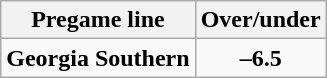<table class="wikitable" style="margin-right: auto; margin-right: auto; border: none;">
<tr align="center">
<th style=>Pregame line</th>
<th style=>Over/under</th>
</tr>
<tr align="center">
<td><strong>Georgia Southern</strong></td>
<td><strong>–6.5</strong></td>
</tr>
</table>
